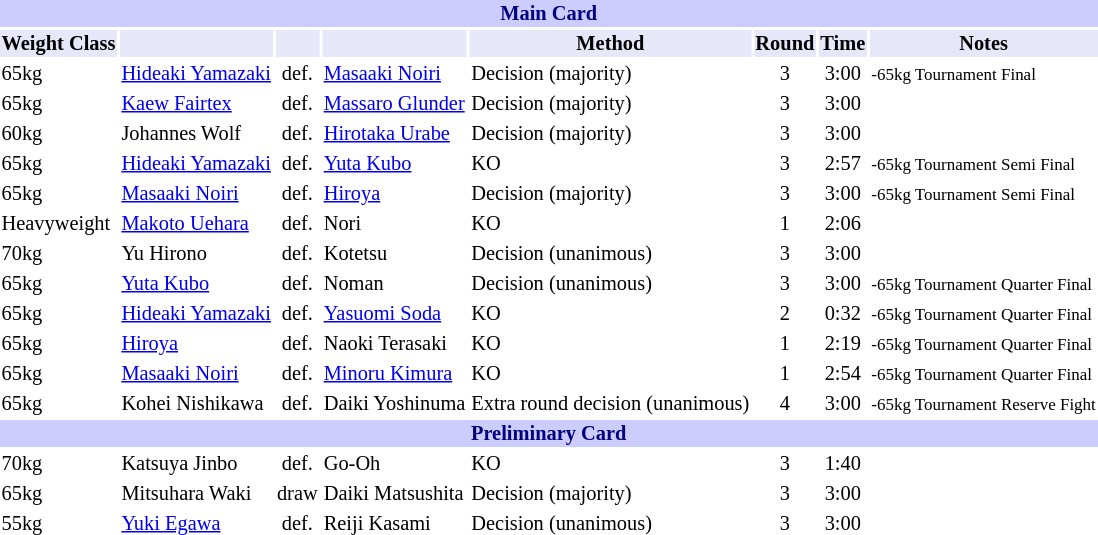<table class="toccolours" style="font-size: 85%;">
<tr>
<th colspan="8" style="background-color: #ccf; color: #000080; text-align: center;"><strong>Main Card</strong></th>
</tr>
<tr>
<th colspan="1" style="background-color: #E6E8FA; color: #000000; text-align: center;">Weight Class</th>
<th colspan="1" style="background-color: #E6E8FA; color: #000000; text-align: center;"></th>
<th colspan="1" style="background-color: #E6E8FA; color: #000000; text-align: center;"></th>
<th colspan="1" style="background-color: #E6E8FA; color: #000000; text-align: center;"></th>
<th colspan="1" style="background-color: #E6E8FA; color: #000000; text-align: center;">Method</th>
<th colspan="1" style="background-color: #E6E8FA; color: #000000; text-align: center;">Round</th>
<th colspan="1" style="background-color: #E6E8FA; color: #000000; text-align: center;">Time</th>
<th colspan="1" style="background-color: #E6E8FA; color: #000000; text-align: center;">Notes</th>
</tr>
<tr>
<td>65kg</td>
<td> <a href='#'>Hideaki Yamazaki</a></td>
<td align=center>def.</td>
<td> <a href='#'>Masaaki Noiri</a></td>
<td>Decision (majority)</td>
<td align=center>3</td>
<td align=center>3:00</td>
<td><small>-65kg Tournament Final</small></td>
</tr>
<tr>
<td>65kg</td>
<td> <a href='#'>Kaew Fairtex</a></td>
<td align=center>def.</td>
<td> <a href='#'>Massaro Glunder</a></td>
<td>Decision (majority)</td>
<td align=center>3</td>
<td align=center>3:00</td>
<td></td>
</tr>
<tr>
<td>60kg</td>
<td> Johannes Wolf</td>
<td align=center>def.</td>
<td> <a href='#'>Hirotaka Urabe</a></td>
<td>Decision (majority)</td>
<td align=center>3</td>
<td align=center>3:00</td>
<td></td>
</tr>
<tr>
<td>65kg</td>
<td> <a href='#'>Hideaki Yamazaki</a></td>
<td align=center>def.</td>
<td> <a href='#'>Yuta Kubo</a></td>
<td>KO</td>
<td align=center>3</td>
<td align=center>2:57</td>
<td><small>-65kg Tournament Semi Final</small></td>
</tr>
<tr>
<td>65kg</td>
<td> <a href='#'>Masaaki Noiri</a></td>
<td align=center>def.</td>
<td> <a href='#'>Hiroya</a></td>
<td>Decision (majority)</td>
<td align=center>3</td>
<td align=center>3:00</td>
<td><small>-65kg Tournament Semi Final</small></td>
</tr>
<tr>
<td>Heavyweight</td>
<td> <a href='#'>Makoto Uehara</a></td>
<td align=center>def.</td>
<td> Nori</td>
<td>KO</td>
<td align=center>1</td>
<td align=center>2:06</td>
<td></td>
</tr>
<tr>
<td>70kg</td>
<td> Yu Hirono</td>
<td align=center>def.</td>
<td> Kotetsu</td>
<td>Decision (unanimous)</td>
<td align=center>3</td>
<td align=center>3:00</td>
<td></td>
</tr>
<tr>
<td>65kg</td>
<td> <a href='#'>Yuta Kubo</a></td>
<td align=center>def.</td>
<td> Noman</td>
<td>Decision (unanimous)</td>
<td align=center>3</td>
<td align=center>3:00</td>
<td><small>-65kg Tournament Quarter Final</small></td>
</tr>
<tr>
<td>65kg</td>
<td> <a href='#'>Hideaki Yamazaki</a></td>
<td align=center>def.</td>
<td> <a href='#'>Yasuomi Soda</a></td>
<td>KO</td>
<td align=center>2</td>
<td align=center>0:32</td>
<td><small>-65kg Tournament Quarter Final</small></td>
</tr>
<tr>
<td>65kg</td>
<td> <a href='#'>Hiroya</a></td>
<td align=center>def.</td>
<td> Naoki Terasaki</td>
<td>KO</td>
<td align=center>1</td>
<td align=center>2:19</td>
<td><small>-65kg Tournament Quarter Final</small></td>
</tr>
<tr>
<td>65kg</td>
<td> <a href='#'>Masaaki Noiri</a></td>
<td align=center>def.</td>
<td> <a href='#'>Minoru Kimura</a></td>
<td>KO</td>
<td align=center>1</td>
<td align=center>2:54</td>
<td><small>-65kg Tournament Quarter Final</small></td>
</tr>
<tr>
<td>65kg</td>
<td> Kohei Nishikawa</td>
<td align=center>def.</td>
<td> Daiki Yoshinuma</td>
<td>Extra round decision (unanimous)</td>
<td align=center>4</td>
<td align=center>3:00</td>
<td><small>-65kg Tournament Reserve Fight</small></td>
</tr>
<tr>
<th colspan="8" style="background-color: #ccf; color: #000080; text-align: center;"><strong>Preliminary Card</strong></th>
</tr>
<tr>
<td>70kg</td>
<td> Katsuya Jinbo</td>
<td align=center>def.</td>
<td> Go-Oh</td>
<td>KO</td>
<td align=center>3</td>
<td align=center>1:40</td>
<td></td>
</tr>
<tr>
<td>65kg</td>
<td> Mitsuhara Waki</td>
<td align=center>draw</td>
<td> Daiki Matsushita</td>
<td>Decision (majority)</td>
<td align=center>3</td>
<td align=center>3:00</td>
<td></td>
</tr>
<tr>
<td>55kg</td>
<td> <a href='#'>Yuki Egawa</a></td>
<td align=center>def.</td>
<td> Reiji Kasami</td>
<td>Decision (unanimous)</td>
<td align=center>3</td>
<td align=center>3:00</td>
<td></td>
</tr>
<tr>
</tr>
</table>
